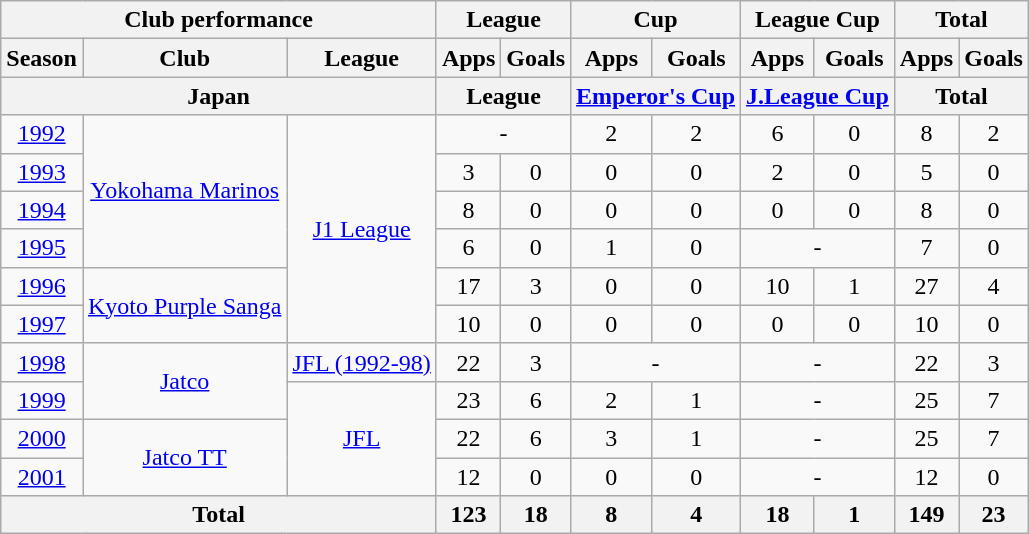<table class="wikitable" style="text-align:center;">
<tr>
<th colspan=3>Club performance</th>
<th colspan=2>League</th>
<th colspan=2>Cup</th>
<th colspan=2>League Cup</th>
<th colspan=2>Total</th>
</tr>
<tr>
<th>Season</th>
<th>Club</th>
<th>League</th>
<th>Apps</th>
<th>Goals</th>
<th>Apps</th>
<th>Goals</th>
<th>Apps</th>
<th>Goals</th>
<th>Apps</th>
<th>Goals</th>
</tr>
<tr>
<th colspan=3>Japan</th>
<th colspan=2>League</th>
<th colspan=2><a href='#'>Emperor's Cup</a></th>
<th colspan=2><a href='#'>J.League Cup</a></th>
<th colspan=2>Total</th>
</tr>
<tr>
<td><a href='#'>1992</a></td>
<td rowspan="4"><a href='#'>Yokohama Marinos</a></td>
<td rowspan="6"><a href='#'>J1 League</a></td>
<td colspan="2">-</td>
<td>2</td>
<td>2</td>
<td>6</td>
<td>0</td>
<td>8</td>
<td>2</td>
</tr>
<tr>
<td><a href='#'>1993</a></td>
<td>3</td>
<td>0</td>
<td>0</td>
<td>0</td>
<td>2</td>
<td>0</td>
<td>5</td>
<td>0</td>
</tr>
<tr>
<td><a href='#'>1994</a></td>
<td>8</td>
<td>0</td>
<td>0</td>
<td>0</td>
<td>0</td>
<td>0</td>
<td>8</td>
<td>0</td>
</tr>
<tr>
<td><a href='#'>1995</a></td>
<td>6</td>
<td>0</td>
<td>1</td>
<td>0</td>
<td colspan="2">-</td>
<td>7</td>
<td>0</td>
</tr>
<tr>
<td><a href='#'>1996</a></td>
<td rowspan="2"><a href='#'>Kyoto Purple Sanga</a></td>
<td>17</td>
<td>3</td>
<td>0</td>
<td>0</td>
<td>10</td>
<td>1</td>
<td>27</td>
<td>4</td>
</tr>
<tr>
<td><a href='#'>1997</a></td>
<td>10</td>
<td>0</td>
<td>0</td>
<td>0</td>
<td>0</td>
<td>0</td>
<td>10</td>
<td>0</td>
</tr>
<tr>
<td><a href='#'>1998</a></td>
<td rowspan="2"><a href='#'>Jatco</a></td>
<td><a href='#'>JFL (1992-98)</a></td>
<td>22</td>
<td>3</td>
<td colspan="2">-</td>
<td colspan="2">-</td>
<td>22</td>
<td>3</td>
</tr>
<tr>
<td><a href='#'>1999</a></td>
<td rowspan="3"><a href='#'>JFL</a></td>
<td>23</td>
<td>6</td>
<td>2</td>
<td>1</td>
<td colspan="2">-</td>
<td>25</td>
<td>7</td>
</tr>
<tr>
<td><a href='#'>2000</a></td>
<td rowspan="2"><a href='#'>Jatco TT</a></td>
<td>22</td>
<td>6</td>
<td>3</td>
<td>1</td>
<td colspan="2">-</td>
<td>25</td>
<td>7</td>
</tr>
<tr>
<td><a href='#'>2001</a></td>
<td>12</td>
<td>0</td>
<td>0</td>
<td>0</td>
<td colspan="2">-</td>
<td>12</td>
<td>0</td>
</tr>
<tr>
<th colspan=3>Total</th>
<th>123</th>
<th>18</th>
<th>8</th>
<th>4</th>
<th>18</th>
<th>1</th>
<th>149</th>
<th>23</th>
</tr>
</table>
